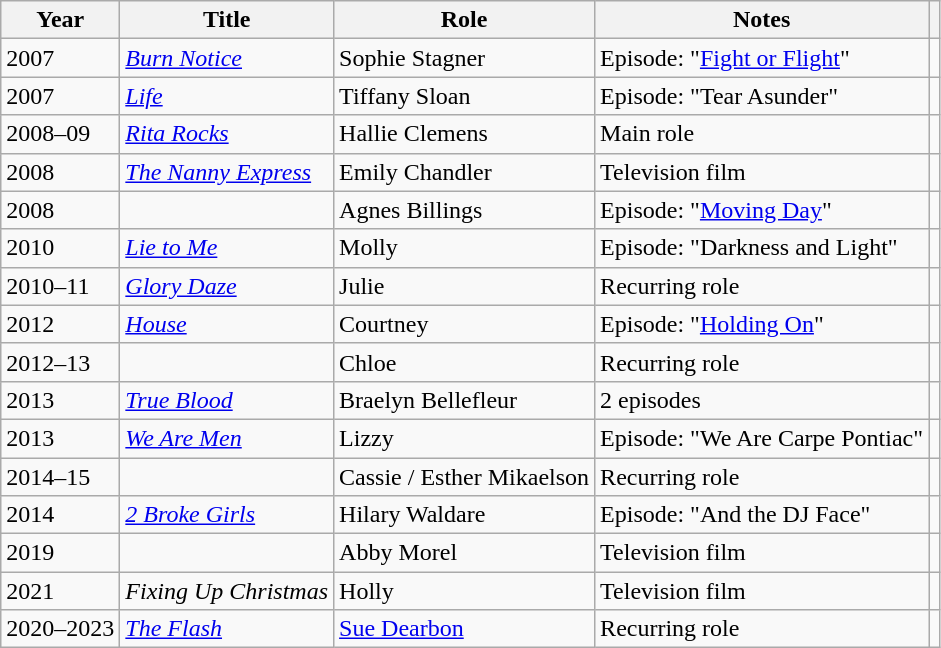<table class="wikitable sortable">
<tr>
<th>Year</th>
<th>Title</th>
<th>Role</th>
<th class="unsortable">Notes</th>
<th></th>
</tr>
<tr>
<td>2007</td>
<td><em><a href='#'>Burn Notice</a></em></td>
<td>Sophie Stagner</td>
<td>Episode: "<a href='#'>Fight or Flight</a>"</td>
<td></td>
</tr>
<tr>
<td>2007</td>
<td><em><a href='#'>Life</a></em></td>
<td>Tiffany Sloan</td>
<td>Episode: "Tear Asunder"</td>
<td></td>
</tr>
<tr>
<td>2008–09</td>
<td><em><a href='#'>Rita Rocks</a></em></td>
<td>Hallie Clemens</td>
<td>Main role</td>
<td></td>
</tr>
<tr>
<td>2008</td>
<td><em><a href='#'>The Nanny Express</a></em></td>
<td>Emily Chandler</td>
<td>Television film</td>
<td></td>
</tr>
<tr>
<td>2008</td>
<td><em></em></td>
<td>Agnes Billings</td>
<td>Episode: "<a href='#'>Moving Day</a>"</td>
<td></td>
</tr>
<tr>
<td>2010</td>
<td><em><a href='#'>Lie to Me</a></em></td>
<td>Molly</td>
<td>Episode: "Darkness and Light"</td>
<td></td>
</tr>
<tr>
<td>2010–11</td>
<td><em><a href='#'>Glory Daze</a></em></td>
<td>Julie</td>
<td>Recurring role</td>
<td></td>
</tr>
<tr>
<td>2012</td>
<td><em><a href='#'>House</a></em></td>
<td>Courtney</td>
<td>Episode: "<a href='#'>Holding On</a>"</td>
<td></td>
</tr>
<tr>
<td>2012–13</td>
<td><em></em></td>
<td>Chloe</td>
<td>Recurring role</td>
<td></td>
</tr>
<tr>
<td>2013</td>
<td><em><a href='#'>True Blood</a></em></td>
<td>Braelyn Bellefleur</td>
<td>2 episodes</td>
<td></td>
</tr>
<tr>
<td>2013</td>
<td><em><a href='#'>We Are Men</a></em></td>
<td>Lizzy</td>
<td>Episode: "We Are Carpe Pontiac"</td>
<td></td>
</tr>
<tr>
<td>2014–15</td>
<td><em></em></td>
<td>Cassie / Esther Mikaelson</td>
<td>Recurring role</td>
<td></td>
</tr>
<tr>
<td>2014</td>
<td><em><a href='#'>2 Broke Girls</a></em></td>
<td>Hilary Waldare</td>
<td>Episode: "And the DJ Face"</td>
<td></td>
</tr>
<tr>
<td>2019</td>
<td><em></em></td>
<td>Abby Morel</td>
<td>Television film</td>
<td></td>
</tr>
<tr>
<td>2021</td>
<td><em>Fixing Up Christmas</em></td>
<td>Holly</td>
<td>Television film</td>
<td></td>
</tr>
<tr>
<td>2020–2023</td>
<td><em><a href='#'>The Flash</a></em></td>
<td><a href='#'>Sue Dearbon</a></td>
<td>Recurring role</td>
<td></td>
</tr>
</table>
